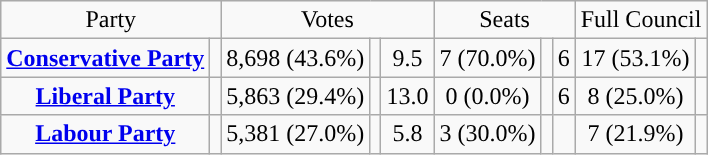<table class=wikitable style="text-align:center;">
<tr>
<td colspan=2>Party</td>
<td colspan=3>Votes</td>
<td colspan=3>Seats</td>
<td colspan=3>Full Council</td>
</tr>
<tr>
<td><strong><a href='#'>Conservative Party</a></strong></td>
<td style="background:"></td>
<td>8,698 (43.6%)</td>
<td></td>
<td> 9.5</td>
<td>7 (70.0%)</td>
<td></td>
<td> 6</td>
<td>17 (53.1%)</td>
<td></td>
</tr>
<tr>
<td><strong><a href='#'>Liberal Party</a></strong></td>
<td style="background:"></td>
<td>5,863 (29.4%)</td>
<td></td>
<td> 13.0</td>
<td>0 (0.0%)</td>
<td></td>
<td> 6</td>
<td>8 (25.0%)</td>
<td></td>
</tr>
<tr>
<td><strong><a href='#'>Labour Party</a></strong></td>
<td style="background:"></td>
<td>5,381 (27.0%)</td>
<td></td>
<td> 5.8</td>
<td>3 (30.0%)</td>
<td></td>
<td></td>
<td>7 (21.9%)</td>
<td></td>
</tr>
</table>
